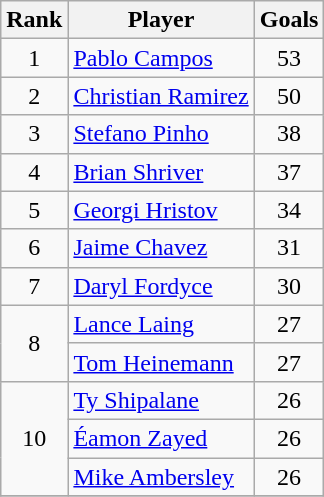<table class="wikitable">
<tr>
<th>Rank</th>
<th>Player</th>
<th>Goals</th>
</tr>
<tr>
<td align=center>1</td>
<td> <a href='#'>Pablo Campos</a></td>
<td align=center>53</td>
</tr>
<tr>
<td align=center>2</td>
<td> <a href='#'>Christian Ramirez</a></td>
<td align=center>50</td>
</tr>
<tr>
<td align=center>3</td>
<td> <a href='#'>Stefano Pinho</a></td>
<td align=center>38</td>
</tr>
<tr>
<td align=center>4</td>
<td> <a href='#'>Brian Shriver</a></td>
<td align=center>37</td>
</tr>
<tr>
<td align=center>5</td>
<td> <a href='#'>Georgi Hristov</a></td>
<td align=center>34</td>
</tr>
<tr>
<td align=center>6</td>
<td> <a href='#'>Jaime Chavez</a></td>
<td align=center>31</td>
</tr>
<tr>
<td align=center>7</td>
<td> <a href='#'>Daryl Fordyce</a></td>
<td align=center>30</td>
</tr>
<tr>
<td rowspan="2" style="text-align:center;">8</td>
<td> <a href='#'>Lance Laing</a></td>
<td align=center>27</td>
</tr>
<tr>
<td> <a href='#'>Tom Heinemann</a></td>
<td align=center>27</td>
</tr>
<tr>
<td rowspan="3" style="text-align:center;">10</td>
<td> <a href='#'>Ty Shipalane</a></td>
<td align=center>26</td>
</tr>
<tr>
<td> <a href='#'>Éamon Zayed</a></td>
<td align=center>26</td>
</tr>
<tr>
<td> <a href='#'>Mike Ambersley</a></td>
<td align=center>26</td>
</tr>
<tr>
</tr>
</table>
